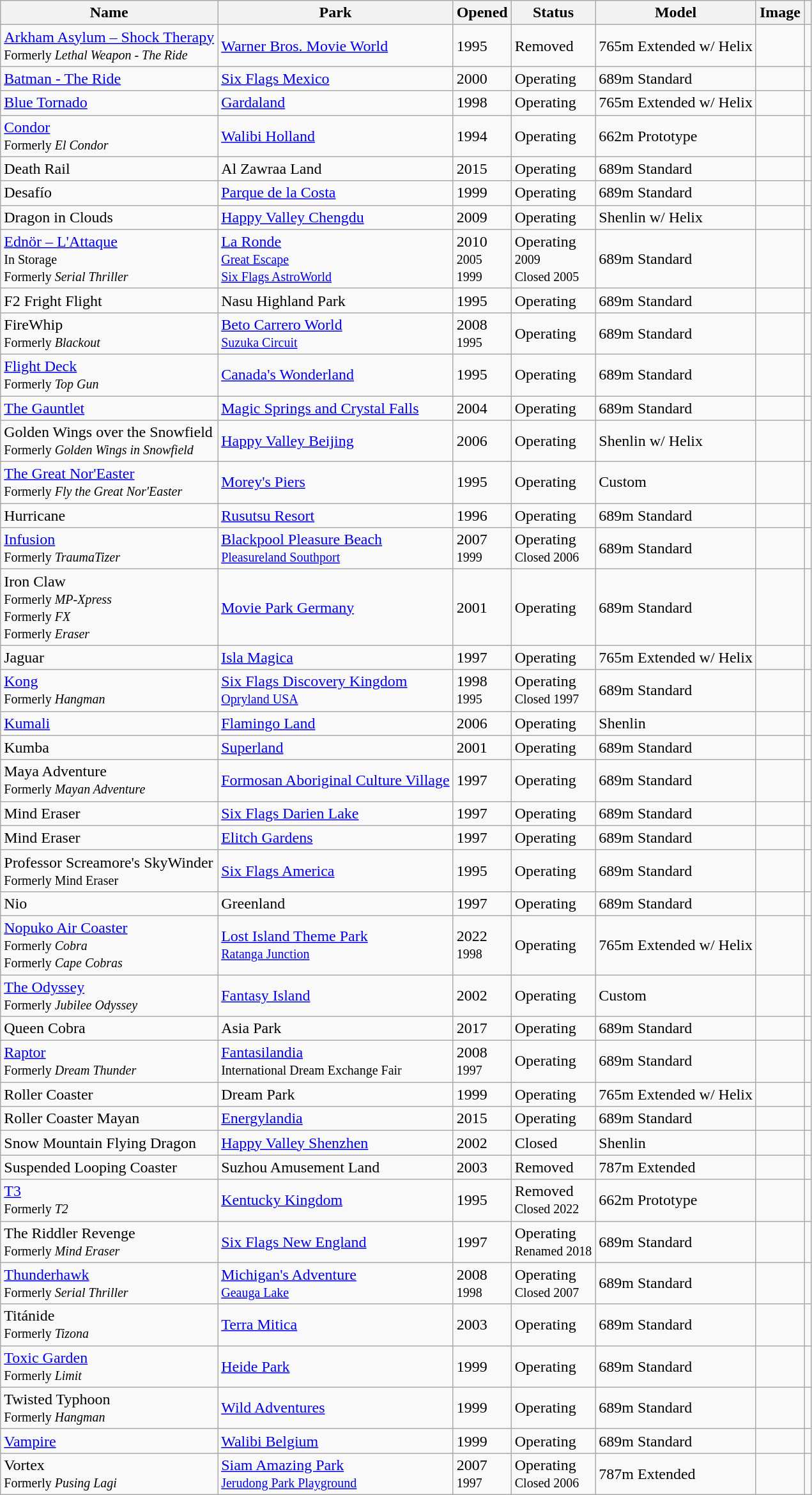<table class="wikitable sortable">
<tr>
<th>Name</th>
<th>Park</th>
<th>Opened</th>
<th>Status</th>
<th>Model</th>
<th>Image</th>
<th class="unsortable"></th>
</tr>
<tr>
<td><a href='#'>Arkham Asylum – Shock Therapy</a><br><small>Formerly <em>Lethal Weapon - The Ride</em></small></td>
<td><a href='#'>Warner Bros. Movie World</a></td>
<td>1995</td>
<td>Removed</td>
<td>765m Extended w/ Helix</td>
<td></td>
<td></td>
</tr>
<tr>
<td><a href='#'>Batman - The Ride</a></td>
<td><a href='#'>Six Flags Mexico</a></td>
<td>2000</td>
<td>Operating</td>
<td>689m Standard</td>
<td></td>
<td></td>
</tr>
<tr>
<td><a href='#'>Blue Tornado</a></td>
<td><a href='#'>Gardaland</a></td>
<td>1998</td>
<td>Operating</td>
<td>765m Extended w/ Helix</td>
<td></td>
<td></td>
</tr>
<tr>
<td><a href='#'>Condor</a><br><small>Formerly <em>El Condor</em></small></td>
<td><a href='#'>Walibi Holland</a></td>
<td>1994</td>
<td>Operating</td>
<td>662m Prototype</td>
<td></td>
<td></td>
</tr>
<tr>
<td>Death Rail</td>
<td>Al Zawraa Land</td>
<td>2015</td>
<td>Operating</td>
<td>689m Standard</td>
<td></td>
<td></td>
</tr>
<tr>
<td>Desafío</td>
<td><a href='#'>Parque de la Costa</a></td>
<td>1999</td>
<td>Operating</td>
<td>689m Standard</td>
<td></td>
<td></td>
</tr>
<tr>
<td>Dragon in Clouds</td>
<td><a href='#'>Happy Valley Chengdu</a></td>
<td>2009</td>
<td>Operating</td>
<td>Shenlin w/ Helix</td>
<td></td>
<td></td>
</tr>
<tr>
<td><a href='#'>Ednör – L'Attaque</a><br><small>In Storage</small><br><small>Formerly <em>Serial Thriller</em></small></td>
<td><a href='#'>La Ronde</a><br><small><a href='#'>Great Escape</a></small><br><small><a href='#'>Six Flags AstroWorld</a></small></td>
<td>2010<br><small>2005</small><br><small>1999</small></td>
<td>Operating<br><small>2009</small><br><small>Closed 2005</small></td>
<td>689m Standard</td>
<td></td>
<td></td>
</tr>
<tr>
<td>F2 Fright Flight</td>
<td>Nasu Highland Park</td>
<td>1995</td>
<td>Operating</td>
<td>689m Standard</td>
<td></td>
<td></td>
</tr>
<tr>
<td>FireWhip<br><small>Formerly <em>Blackout</em></small></td>
<td><a href='#'>Beto Carrero World</a><br><small><a href='#'>Suzuka Circuit</a></small></td>
<td>2008<br><small>1995</small></td>
<td>Operating</td>
<td>689m Standard</td>
<td></td>
<td></td>
</tr>
<tr>
<td><a href='#'>Flight Deck</a><br><small>Formerly <em>Top Gun</em></small></td>
<td><a href='#'>Canada's Wonderland</a></td>
<td>1995</td>
<td>Operating</td>
<td>689m Standard</td>
<td></td>
<td></td>
</tr>
<tr>
<td><a href='#'>The Gauntlet</a></td>
<td><a href='#'>Magic Springs and Crystal Falls</a></td>
<td>2004</td>
<td>Operating</td>
<td>689m Standard</td>
<td></td>
<td></td>
</tr>
<tr>
<td>Golden Wings over the Snowfield<br><small>Formerly <em>Golden Wings in Snowfield</em></small></td>
<td><a href='#'>Happy Valley Beijing</a></td>
<td>2006</td>
<td>Operating</td>
<td>Shenlin w/ Helix</td>
<td></td>
<td></td>
</tr>
<tr>
<td><a href='#'>The Great Nor'Easter</a> <br><small>Formerly <em>Fly the Great Nor'Easter</em></small></td>
<td><a href='#'>Morey's Piers</a></td>
<td>1995</td>
<td>Operating</td>
<td>Custom</td>
<td></td>
<td></td>
</tr>
<tr>
<td>Hurricane</td>
<td><a href='#'>Rusutsu Resort</a></td>
<td>1996</td>
<td>Operating</td>
<td>689m Standard</td>
<td></td>
<td></td>
</tr>
<tr>
<td><a href='#'>Infusion</a><br><small>Formerly <em>TraumaTizer</em></small></td>
<td><a href='#'>Blackpool Pleasure Beach</a><br><small><a href='#'>Pleasureland Southport</a></small></td>
<td>2007<br><small>1999</small></td>
<td>Operating<br><small>Closed 2006</small></td>
<td>689m Standard</td>
<td></td>
<td></td>
</tr>
<tr>
<td>Iron Claw <br><small>Formerly <em>MP-Xpress</em></small><br><small>Formerly <em>FX</em></small><br><small>Formerly <em>Eraser</em></small></td>
<td><a href='#'>Movie Park Germany</a></td>
<td>2001</td>
<td>Operating</td>
<td>689m Standard</td>
<td></td>
<td></td>
</tr>
<tr>
<td>Jaguar</td>
<td><a href='#'>Isla Magica</a></td>
<td>1997</td>
<td>Operating</td>
<td>765m Extended w/ Helix</td>
<td></td>
<td></td>
</tr>
<tr>
<td><a href='#'>Kong</a><br><small>Formerly <em>Hangman</em></small></td>
<td><a href='#'>Six Flags Discovery Kingdom</a><br><small><a href='#'>Opryland USA</a></small></td>
<td>1998<br><small>1995</small></td>
<td>Operating<br><small>Closed 1997</small></td>
<td>689m Standard</td>
<td></td>
<td></td>
</tr>
<tr>
<td><a href='#'>Kumali</a></td>
<td><a href='#'>Flamingo Land</a></td>
<td>2006</td>
<td>Operating</td>
<td>Shenlin</td>
<td></td>
<td></td>
</tr>
<tr>
<td>Kumba</td>
<td><a href='#'>Superland</a></td>
<td>2001</td>
<td>Operating</td>
<td>689m Standard</td>
<td></td>
<td></td>
</tr>
<tr>
<td>Maya Adventure<br><small>Formerly <em>Mayan Adventure</em></small></td>
<td><a href='#'>Formosan Aboriginal Culture Village</a></td>
<td>1997</td>
<td>Operating</td>
<td>689m Standard</td>
<td></td>
<td></td>
</tr>
<tr>
<td>Mind Eraser</td>
<td><a href='#'>Six Flags Darien Lake</a></td>
<td>1997</td>
<td>Operating</td>
<td>689m Standard</td>
<td></td>
<td></td>
</tr>
<tr>
<td>Mind Eraser</td>
<td><a href='#'>Elitch Gardens</a></td>
<td>1997</td>
<td>Operating</td>
<td>689m Standard</td>
<td></td>
<td></td>
</tr>
<tr>
<td>Professor Screamore's SkyWinder <br><small> Formerly Mind Eraser </small></td>
<td><a href='#'>Six Flags America</a></td>
<td>1995</td>
<td>Operating</td>
<td>689m Standard</td>
<td></td>
<td></td>
</tr>
<tr>
<td>Nio</td>
<td>Greenland</td>
<td>1997</td>
<td>Operating</td>
<td>689m Standard</td>
<td></td>
<td></td>
</tr>
<tr>
<td><a href='#'>Nopuko Air Coaster</a><br><small>Formerly <em>Cobra</em></small><br><small>Formerly <em>Cape Cobras</em></small></td>
<td><a href='#'>Lost Island Theme Park</a><br><small><a href='#'>Ratanga Junction</a></small></td>
<td>2022<br><small>1998</small></td>
<td>Operating</td>
<td>765m Extended w/ Helix</td>
<td></td>
<td></td>
</tr>
<tr>
<td><a href='#'>The Odyssey</a> <br><small>Formerly <em>Jubilee Odyssey</em></small></td>
<td><a href='#'>Fantasy Island</a></td>
<td>2002</td>
<td>Operating</td>
<td>Custom</td>
<td></td>
<td></td>
</tr>
<tr>
<td>Queen Cobra</td>
<td>Asia Park</td>
<td>2017</td>
<td>Operating</td>
<td>689m Standard</td>
<td></td>
<td></td>
</tr>
<tr>
<td><a href='#'>Raptor</a> <br><small>Formerly <em>Dream Thunder</em></small></td>
<td><a href='#'>Fantasilandia</a><br><small>International Dream Exchange Fair</small></td>
<td>2008 <br><small>1997</small></td>
<td>Operating</td>
<td>689m Standard</td>
<td></td>
<td></td>
</tr>
<tr>
<td>Roller Coaster</td>
<td>Dream Park</td>
<td>1999</td>
<td>Operating</td>
<td>765m Extended w/ Helix</td>
<td></td>
<td></td>
</tr>
<tr>
<td>Roller Coaster Mayan</td>
<td><a href='#'>Energylandia</a></td>
<td>2015</td>
<td>Operating</td>
<td>689m Standard</td>
<td></td>
<td></td>
</tr>
<tr>
<td>Snow Mountain Flying Dragon</td>
<td><a href='#'>Happy Valley Shenzhen</a></td>
<td>2002</td>
<td>Closed</td>
<td>Shenlin</td>
<td></td>
<td></td>
</tr>
<tr>
<td>Suspended Looping Coaster</td>
<td>Suzhou Amusement Land</td>
<td>2003</td>
<td>Removed</td>
<td>787m Extended</td>
<td></td>
<td></td>
</tr>
<tr>
<td><a href='#'>T3</a><br><small> Formerly <em>T2</em></small></td>
<td><a href='#'>Kentucky Kingdom</a></td>
<td>1995</td>
<td>Removed<br><small>Closed 2022</small></td>
<td>662m Prototype</td>
<td></td>
<td></td>
</tr>
<tr>
<td>The Riddler Revenge<br><small>Formerly <em>Mind Eraser</em></small></td>
<td><a href='#'>Six Flags New England</a></td>
<td>1997</td>
<td>Operating<br><small>Renamed 2018</small></td>
<td>689m Standard</td>
<td></td>
<td></td>
</tr>
<tr>
<td><a href='#'>Thunderhawk</a><br><small>Formerly <em>Serial Thriller</em></small></td>
<td><a href='#'>Michigan's Adventure</a><br><small><a href='#'>Geauga Lake</a></small></td>
<td>2008<br><small>1998</small></td>
<td>Operating<br><small>Closed 2007</small></td>
<td>689m Standard</td>
<td></td>
<td></td>
</tr>
<tr>
<td>Titánide<br><small>Formerly <em>Tizona</em></small></td>
<td><a href='#'>Terra Mitica</a></td>
<td>2003</td>
<td>Operating</td>
<td>689m Standard</td>
<td></td>
<td></td>
</tr>
<tr>
<td><a href='#'>Toxic Garden</a><br><small>Formerly <em>Limit</em></small></td>
<td><a href='#'>Heide Park</a></td>
<td>1999</td>
<td>Operating</td>
<td>689m Standard</td>
<td></td>
<td></td>
</tr>
<tr>
<td>Twisted Typhoon<br><small>Formerly <em>Hangman</em></small></td>
<td><a href='#'>Wild Adventures</a></td>
<td>1999</td>
<td>Operating</td>
<td>689m Standard</td>
<td></td>
<td></td>
</tr>
<tr>
<td><a href='#'>Vampire</a></td>
<td><a href='#'>Walibi Belgium</a></td>
<td>1999</td>
<td>Operating</td>
<td>689m Standard</td>
<td></td>
<td></td>
</tr>
<tr>
<td>Vortex<br><small>Formerly <em>Pusing Lagi</em></small></td>
<td><a href='#'>Siam Amazing Park</a><br><small><a href='#'>Jerudong Park Playground</a></small></td>
<td>2007<br><small>1997</small></td>
<td>Operating<br><small>Closed 2006</small></td>
<td>787m Extended</td>
<td></td>
<td></td>
</tr>
</table>
